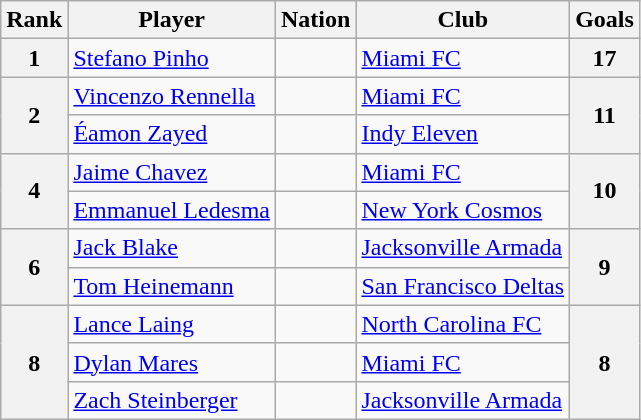<table class="wikitable">
<tr>
<th>Rank</th>
<th>Player</th>
<th>Nation</th>
<th>Club</th>
<th>Goals</th>
</tr>
<tr>
<th>1</th>
<td><a href='#'>Stefano Pinho</a></td>
<td></td>
<td><a href='#'>Miami FC</a></td>
<th>17</th>
</tr>
<tr>
<th rowspan=2>2</th>
<td><a href='#'>Vincenzo Rennella</a></td>
<td></td>
<td><a href='#'>Miami FC</a></td>
<th rowspan=2>11</th>
</tr>
<tr>
<td><a href='#'>Éamon Zayed</a></td>
<td></td>
<td><a href='#'>Indy Eleven</a></td>
</tr>
<tr>
<th rowspan=2>4</th>
<td><a href='#'>Jaime Chavez</a></td>
<td></td>
<td><a href='#'>Miami FC</a></td>
<th rowspan=2>10</th>
</tr>
<tr>
<td><a href='#'>Emmanuel Ledesma</a></td>
<td></td>
<td><a href='#'>New York Cosmos</a></td>
</tr>
<tr>
<th rowspan=2>6</th>
<td><a href='#'>Jack Blake</a></td>
<td></td>
<td><a href='#'>Jacksonville Armada</a></td>
<th rowspan=2>9</th>
</tr>
<tr>
<td><a href='#'>Tom Heinemann</a></td>
<td></td>
<td><a href='#'>San Francisco Deltas</a></td>
</tr>
<tr>
<th rowspan=3>8</th>
<td><a href='#'>Lance Laing</a></td>
<td></td>
<td><a href='#'>North Carolina FC</a></td>
<th rowspan=3>8</th>
</tr>
<tr>
<td><a href='#'>Dylan Mares</a></td>
<td></td>
<td><a href='#'>Miami FC</a></td>
</tr>
<tr>
<td><a href='#'>Zach Steinberger</a></td>
<td></td>
<td><a href='#'>Jacksonville Armada</a></td>
</tr>
</table>
